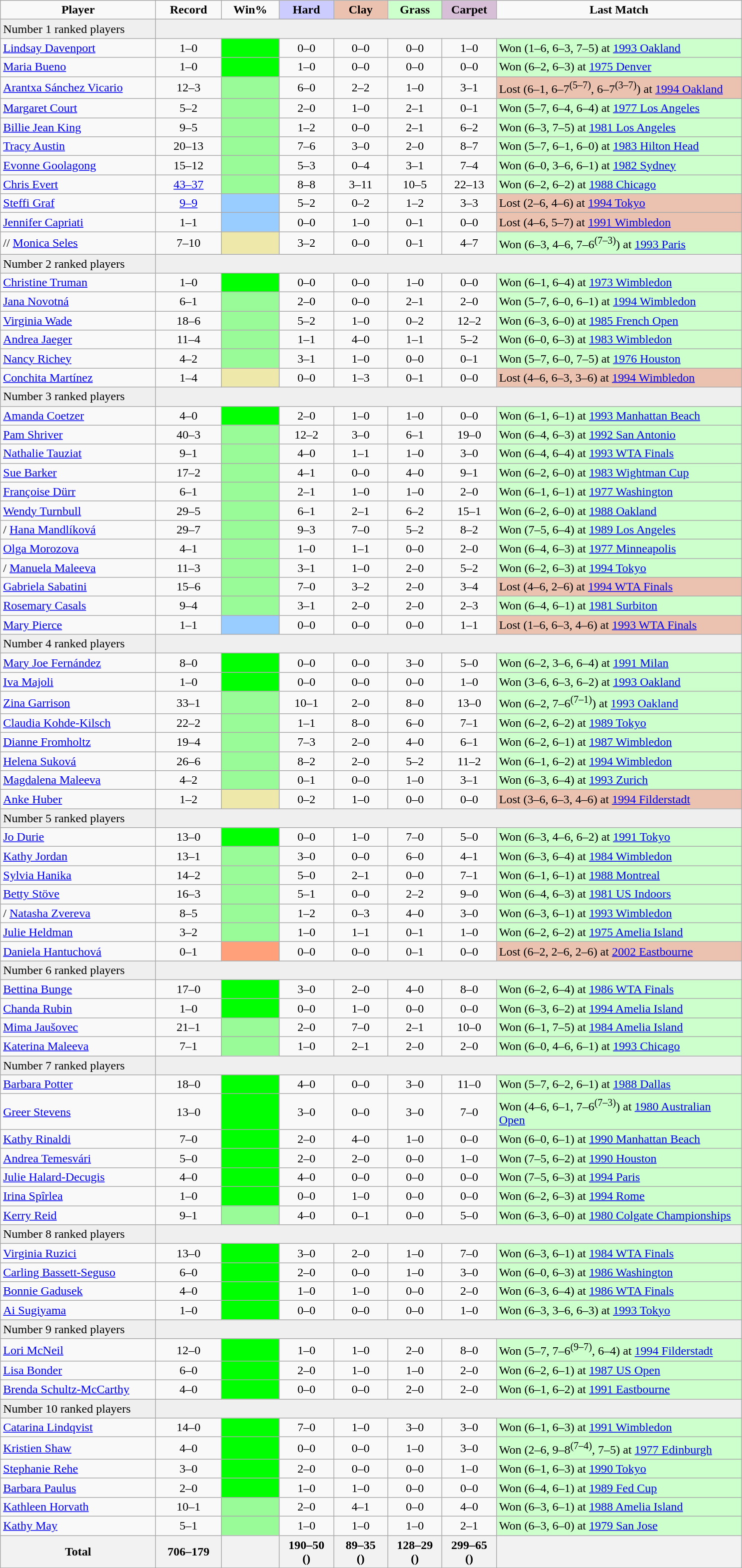<table class="wikitable sortable" style=text-align:center>
<tr>
<td width=200><strong>Player</strong></td>
<td width=80><strong>Record</strong></td>
<td width=70><strong>Win%</strong></td>
<td width=65 bgcolor=CCCCFF><strong>Hard</strong></td>
<td width=65 bgcolor=EBC2AF><strong>Clay</strong></td>
<td width=65 bgcolor=CCFFCC><strong>Grass</strong></td>
<td width=65 bgcolor=thistle><strong>Carpet</strong></td>
<td width=320><strong>Last Match</strong></td>
</tr>
<tr style="background:#efefef;">
<td align=left>Number 1 ranked players</td>
<td colspan="7"></td>
</tr>
<tr>
<td align=left> <a href='#'>Lindsay Davenport</a></td>
<td>1–0</td>
<td bgcolor=lime></td>
<td>0–0</td>
<td>0–0</td>
<td>0–0</td>
<td>1–0</td>
<td style="background:#cfc; text-align:left;">Won (1–6, 6–3, 7–5) at <a href='#'>1993 Oakland</a></td>
</tr>
<tr>
<td align=left> <a href='#'>Maria Bueno</a></td>
<td>1–0</td>
<td bgcolor=lime></td>
<td>1–0</td>
<td>0–0</td>
<td>0–0</td>
<td>0–0</td>
<td style="background:#cfc; text-align:left;">Won (6–2, 6–3) at <a href='#'>1975 Denver</a></td>
</tr>
<tr>
<td align=left> <a href='#'>Arantxa Sánchez Vicario</a></td>
<td>12–3</td>
<td style="background:#98fb98;"></td>
<td>6–0</td>
<td>2–2</td>
<td>1–0</td>
<td>3–1</td>
<td style="background:#ebc2af; text-align:left;">Lost (6–1, 6–7<sup>(5–7)</sup>, 6–7<sup>(3–7)</sup>) at <a href='#'>1994 Oakland</a></td>
</tr>
<tr>
<td align=left> <a href='#'>Margaret Court</a></td>
<td>5–2</td>
<td style="background:#98fb98;"></td>
<td>2–0</td>
<td>1–0</td>
<td>2–1</td>
<td>0–1</td>
<td style="background:#cfc; text-align:left;">Won (5–7, 6–4, 6–4) at <a href='#'>1977 Los Angeles</a></td>
</tr>
<tr>
<td align=left> <a href='#'>Billie Jean King</a></td>
<td>9–5</td>
<td style="background:#98fb98;"></td>
<td>1–2</td>
<td>0–0</td>
<td>2–1</td>
<td>6–2</td>
<td style="background:#cfc; text-align:left;">Won (6–3, 7–5) at <a href='#'>1981 Los Angeles</a></td>
</tr>
<tr>
<td align=left> <a href='#'>Tracy Austin</a></td>
<td>20–13</td>
<td style="background:#98fb98;"></td>
<td>7–6</td>
<td>3–0</td>
<td>2–0</td>
<td>8–7</td>
<td style="background:#cfc; text-align:left;">Won (5–7, 6–1, 6–0) at <a href='#'>1983 Hilton Head</a></td>
</tr>
<tr>
<td align=left> <a href='#'>Evonne Goolagong</a></td>
<td>15–12</td>
<td style="background:#98fb98;"></td>
<td>5–3</td>
<td>0–4</td>
<td>3–1</td>
<td>7–4</td>
<td style="background:#cfc; text-align:left;">Won (6–0, 3–6, 6–1) at <a href='#'>1982 Sydney</a></td>
</tr>
<tr>
<td align=left> <a href='#'>Chris Evert</a></td>
<td><a href='#'>43–37</a></td>
<td style="background:#98fb98;"></td>
<td>8–8</td>
<td>3–11</td>
<td>10–5</td>
<td>22–13</td>
<td style="background:#cfc; text-align:left;">Won (6–2, 6–2) at <a href='#'>1988 Chicago</a></td>
</tr>
<tr>
<td align=left> <a href='#'>Steffi Graf</a></td>
<td><a href='#'>9–9</a></td>
<td style="background:#9cf;"></td>
<td>5–2</td>
<td>0–2</td>
<td>1–2</td>
<td>3–3</td>
<td style="background:#ebc2af; text-align:left;">Lost (2–6, 4–6) at <a href='#'>1994 Tokyo</a></td>
</tr>
<tr>
<td align=left> <a href='#'>Jennifer Capriati</a></td>
<td>1–1</td>
<td style="background:#9cf;"></td>
<td>0–0</td>
<td>1–0</td>
<td>0–1</td>
<td>0–0</td>
<td style="background:#ebc2af; text-align:left;">Lost (4–6, 5–7) at <a href='#'>1991 Wimbledon</a></td>
</tr>
<tr>
<td align=left>// <a href='#'>Monica Seles</a></td>
<td>7–10</td>
<td style="background:#eee8aa;"></td>
<td>3–2</td>
<td>0–0</td>
<td>0–1</td>
<td>4–7</td>
<td style="background:#cfc; text-align:left;">Won (6–3, 4–6, 7–6<sup>(7–3)</sup>) at <a href='#'>1993 Paris</a></td>
</tr>
<tr style="background:#efefef;">
<td align=left>Number 2 ranked players</td>
<td colspan="7"></td>
</tr>
<tr>
<td align=left> <a href='#'>Christine Truman</a></td>
<td>1–0</td>
<td bgcolor=lime></td>
<td>0–0</td>
<td>0–0</td>
<td>1–0</td>
<td>0–0</td>
<td style="background:#cfc; text-align:left;">Won (6–1, 6–4) at <a href='#'>1973 Wimbledon</a></td>
</tr>
<tr>
<td align=left> <a href='#'>Jana Novotná</a></td>
<td>6–1</td>
<td style="background:#98fb98;"></td>
<td>2–0</td>
<td>0–0</td>
<td>2–1</td>
<td>2–0</td>
<td style="background:#cfc; text-align:left;">Won (5–7, 6–0, 6–1) at <a href='#'>1994 Wimbledon</a></td>
</tr>
<tr>
<td align=left> <a href='#'>Virginia Wade</a></td>
<td>18–6</td>
<td style="background:#98fb98;"></td>
<td>5–2</td>
<td>1–0</td>
<td>0–2</td>
<td>12–2</td>
<td style="background:#cfc; text-align:left;">Won (6–3, 6–0) at <a href='#'>1985 French Open</a></td>
</tr>
<tr>
<td align=left> <a href='#'>Andrea Jaeger</a></td>
<td>11–4</td>
<td style="background:#98fb98;"></td>
<td>1–1</td>
<td>4–0</td>
<td>1–1</td>
<td>5–2</td>
<td style="background:#cfc; text-align:left;">Won (6–0, 6–3) at <a href='#'>1983 Wimbledon</a></td>
</tr>
<tr>
<td align=left> <a href='#'>Nancy Richey</a></td>
<td>4–2</td>
<td style="background:#98fb98;"></td>
<td>3–1</td>
<td>1–0</td>
<td>0–0</td>
<td>0–1</td>
<td style="background:#cfc; text-align:left;">Won (5–7, 6–0, 7–5) at <a href='#'>1976 Houston</a></td>
</tr>
<tr>
<td align=left> <a href='#'>Conchita Martínez</a></td>
<td>1–4</td>
<td style="background:#eee8aa;"></td>
<td>0–0</td>
<td>1–3</td>
<td>0–1</td>
<td>0–0</td>
<td style="background:#ebc2af; text-align:left;">Lost (4–6, 6–3, 3–6) at <a href='#'>1994 Wimbledon</a></td>
</tr>
<tr style="background:#efefef;">
<td align=left>Number 3 ranked players</td>
<td colspan="7"></td>
</tr>
<tr>
<td align=left> <a href='#'>Amanda Coetzer</a></td>
<td>4–0</td>
<td bgcolor=lime></td>
<td>2–0</td>
<td>1–0</td>
<td>1–0</td>
<td>0–0</td>
<td style="background:#cfc; text-align:left;">Won (6–1, 6–1) at <a href='#'>1993 Manhattan Beach</a></td>
</tr>
<tr>
<td align=left> <a href='#'>Pam Shriver</a></td>
<td>40–3</td>
<td style="background:#98fb98;"></td>
<td>12–2</td>
<td>3–0</td>
<td>6–1</td>
<td>19–0</td>
<td style="background:#cfc; text-align:left;">Won (6–4, 6–3) at <a href='#'>1992 San Antonio</a></td>
</tr>
<tr>
<td align=left> <a href='#'>Nathalie Tauziat</a></td>
<td>9–1</td>
<td style="background:#98fb98;"></td>
<td>4–0</td>
<td>1–1</td>
<td>1–0</td>
<td>3–0</td>
<td style="background:#cfc; text-align:left;">Won (6–4, 6–4) at <a href='#'>1993 WTA Finals</a></td>
</tr>
<tr>
<td align=left> <a href='#'>Sue Barker</a></td>
<td>17–2</td>
<td style="background:#98fb98;"></td>
<td>4–1</td>
<td>0–0</td>
<td>4–0</td>
<td>9–1</td>
<td style="background:#cfc; text-align:left;">Won (6–2, 6–0) at <a href='#'>1983 Wightman Cup</a></td>
</tr>
<tr>
<td align=left> <a href='#'>Françoise Dürr</a></td>
<td>6–1</td>
<td style="background:#98fb98;"></td>
<td>2–1</td>
<td>1–0</td>
<td>1–0</td>
<td>2–0</td>
<td style="background:#cfc; text-align:left;">Won (6–1, 6–1) at <a href='#'>1977 Washington</a></td>
</tr>
<tr>
<td align=left> <a href='#'>Wendy Turnbull</a></td>
<td>29–5</td>
<td style="background:#98fb98;"></td>
<td>6–1</td>
<td>2–1</td>
<td>6–2</td>
<td>15–1</td>
<td style="background:#cfc; text-align:left;">Won (6–2, 6–0) at <a href='#'>1988 Oakland</a></td>
</tr>
<tr>
<td align=left>/ <a href='#'>Hana Mandlíková</a></td>
<td>29–7</td>
<td style="background:#98fb98;"></td>
<td>9–3</td>
<td>7–0</td>
<td>5–2</td>
<td>8–2</td>
<td style="background:#cfc; text-align:left;">Won (7–5, 6–4) at <a href='#'>1989 Los Angeles</a></td>
</tr>
<tr>
<td align=left> <a href='#'>Olga Morozova</a></td>
<td>4–1</td>
<td style="background:#98fb98;"></td>
<td>1–0</td>
<td>1–1</td>
<td>0–0</td>
<td>2–0</td>
<td style="background:#cfc; text-align:left;">Won (6–4, 6–3) at <a href='#'>1977 Minneapolis</a></td>
</tr>
<tr>
<td align=left>/ <a href='#'>Manuela Maleeva</a></td>
<td>11–3</td>
<td style="background:#98fb98;"></td>
<td>3–1</td>
<td>1–0</td>
<td>2–0</td>
<td>5–2</td>
<td style="background:#cfc; text-align:left;">Won (6–2, 6–3) at <a href='#'>1994 Tokyo</a></td>
</tr>
<tr>
<td align=left> <a href='#'>Gabriela Sabatini</a></td>
<td>15–6</td>
<td style="background:#98fb98;"></td>
<td>7–0</td>
<td>3–2</td>
<td>2–0</td>
<td>3–4</td>
<td style="background:#ebc2af; text-align:left;">Lost (4–6, 2–6) at <a href='#'>1994 WTA Finals</a></td>
</tr>
<tr>
<td align=left> <a href='#'>Rosemary Casals</a></td>
<td>9–4</td>
<td style="background:#98fb98;"></td>
<td>3–1</td>
<td>2–0</td>
<td>2–0</td>
<td>2–3</td>
<td style="background:#cfc; text-align:left;">Won (6–4, 6–1) at <a href='#'>1981 Surbiton</a></td>
</tr>
<tr>
<td align=left> <a href='#'>Mary Pierce</a></td>
<td>1–1</td>
<td style="background:#9cf;"></td>
<td>0–0</td>
<td>0–0</td>
<td>0–0</td>
<td>1–1</td>
<td style="background:#ebc2af; text-align:left;">Lost (1–6, 6–3, 4–6) at <a href='#'>1993 WTA Finals</a></td>
</tr>
<tr style="background:#efefef;">
<td align=left>Number 4 ranked players</td>
<td colspan="7"></td>
</tr>
<tr>
<td align=left> <a href='#'>Mary Joe Fernández</a></td>
<td>8–0</td>
<td bgcolor=lime></td>
<td>0–0</td>
<td>0–0</td>
<td>3–0</td>
<td>5–0</td>
<td style="background:#cfc; text-align:left;">Won (6–2, 3–6, 6–4) at <a href='#'>1991 Milan</a></td>
</tr>
<tr>
<td align=left> <a href='#'>Iva Majoli</a></td>
<td>1–0</td>
<td bgcolor=lime></td>
<td>0–0</td>
<td>0–0</td>
<td>0–0</td>
<td>1–0</td>
<td style="background:#cfc; text-align:left;">Won (3–6, 6–3, 6–2) at <a href='#'>1993 Oakland</a></td>
</tr>
<tr>
<td align=left> <a href='#'>Zina Garrison</a></td>
<td>33–1</td>
<td style="background:#98fb98;"></td>
<td>10–1</td>
<td>2–0</td>
<td>8–0</td>
<td>13–0</td>
<td style="background:#cfc; text-align:left;">Won (6–2, 7–6<sup>(7–1)</sup>) at <a href='#'>1993 Oakland</a></td>
</tr>
<tr>
<td align=left> <a href='#'>Claudia Kohde-Kilsch</a></td>
<td>22–2</td>
<td style="background:#98fb98;"></td>
<td>1–1</td>
<td>8–0</td>
<td>6–0</td>
<td>7–1</td>
<td style="background:#cfc; text-align:left;">Won (6–2, 6–2) at <a href='#'>1989 Tokyo</a></td>
</tr>
<tr>
<td align=left> <a href='#'>Dianne Fromholtz</a></td>
<td>19–4</td>
<td style="background:#98fb98;"></td>
<td>7–3</td>
<td>2–0</td>
<td>4–0</td>
<td>6–1</td>
<td style="background:#cfc; text-align:left;">Won (6–2, 6–1) at <a href='#'>1987 Wimbledon</a></td>
</tr>
<tr>
<td align=left> <a href='#'>Helena Suková</a></td>
<td>26–6</td>
<td style="background:#98fb98;"></td>
<td>8–2</td>
<td>2–0</td>
<td>5–2</td>
<td>11–2</td>
<td style="background:#cfc; text-align:left;">Won (6–1, 6–2) at <a href='#'>1994 Wimbledon</a></td>
</tr>
<tr>
<td align=left> <a href='#'>Magdalena Maleeva</a></td>
<td>4–2</td>
<td style="background:#98fb98;"></td>
<td>0–1</td>
<td>0–0</td>
<td>1–0</td>
<td>3–1</td>
<td style="background:#cfc; text-align:left;">Won (6–3, 6–4) at <a href='#'>1993 Zurich</a></td>
</tr>
<tr>
<td align=left> <a href='#'>Anke Huber</a></td>
<td>1–2</td>
<td style="background:#eee8aa;"></td>
<td>0–2</td>
<td>1–0</td>
<td>0–0</td>
<td>0–0</td>
<td style="background:#ebc2af; text-align:left;">Lost (3–6, 6–3, 4–6) at <a href='#'>1994 Filderstadt</a></td>
</tr>
<tr style="background:#efefef;">
<td align=left>Number 5 ranked players</td>
<td colspan="7"></td>
</tr>
<tr>
<td align=left> <a href='#'>Jo Durie</a></td>
<td>13–0</td>
<td bgcolor=lime></td>
<td>0–0</td>
<td>1–0</td>
<td>7–0</td>
<td>5–0</td>
<td style="background:#cfc; text-align:left;">Won (6–3, 4–6, 6–2) at <a href='#'>1991 Tokyo</a></td>
</tr>
<tr>
<td align=left> <a href='#'>Kathy Jordan</a></td>
<td>13–1</td>
<td style="background:#98fb98;"></td>
<td>3–0</td>
<td>0–0</td>
<td>6–0</td>
<td>4–1</td>
<td style="background:#cfc; text-align:left;">Won (6–3, 6–4) at <a href='#'>1984 Wimbledon</a></td>
</tr>
<tr>
<td align=left> <a href='#'>Sylvia Hanika</a></td>
<td>14–2</td>
<td style="background:#98fb98;"></td>
<td>5–0</td>
<td>2–1</td>
<td>0–0</td>
<td>7–1</td>
<td style="background:#cfc; text-align:left;">Won (6–1, 6–1) at <a href='#'>1988 Montreal</a></td>
</tr>
<tr>
<td align=left> <a href='#'>Betty Stöve</a></td>
<td>16–3</td>
<td style="background:#98fb98;"></td>
<td>5–1</td>
<td>0–0</td>
<td>2–2</td>
<td>9–0</td>
<td style="background:#cfc; text-align:left;">Won (6–4, 6–3) at <a href='#'>1981 US Indoors</a></td>
</tr>
<tr>
<td align=left>/ <a href='#'>Natasha Zvereva</a></td>
<td>8–5</td>
<td style="background:#98fb98;"></td>
<td>1–2</td>
<td>0–3</td>
<td>4–0</td>
<td>3–0</td>
<td style="background:#cfc; text-align:left;">Won (6–3, 6–1) at <a href='#'>1993 Wimbledon</a></td>
</tr>
<tr>
<td align=left> <a href='#'>Julie Heldman</a></td>
<td>3–2</td>
<td style="background:#98fb98;"></td>
<td>1–0</td>
<td>1–1</td>
<td>0–1</td>
<td>1–0</td>
<td style="background:#cfc; text-align:left;">Won (6–2, 6–2) at <a href='#'>1975 Amelia Island</a></td>
</tr>
<tr>
<td align=left> <a href='#'>Daniela Hantuchová</a></td>
<td>0–1</td>
<td style="background:#ffa07a;"></td>
<td>0–0</td>
<td>0–0</td>
<td>0–1</td>
<td>0–0</td>
<td style="background:#ebc2af; text-align:left;">Lost (6–2, 2–6, 2–6) at <a href='#'>2002 Eastbourne</a></td>
</tr>
<tr style="background:#efefef;">
<td align=left>Number 6 ranked players</td>
<td colspan="7"></td>
</tr>
<tr>
<td align=left> <a href='#'>Bettina Bunge</a></td>
<td>17–0</td>
<td bgcolor=lime></td>
<td>3–0</td>
<td>2–0</td>
<td>4–0</td>
<td>8–0</td>
<td style="background:#cfc; text-align:left;">Won (6–2, 6–4) at <a href='#'>1986 WTA Finals</a></td>
</tr>
<tr>
<td align=left> <a href='#'>Chanda Rubin</a></td>
<td>1–0</td>
<td bgcolor=lime></td>
<td>0–0</td>
<td>1–0</td>
<td>0–0</td>
<td>0–0</td>
<td style="background:#cfc; text-align:left;">Won (6–3, 6–2) at <a href='#'>1994 Amelia Island</a></td>
</tr>
<tr>
<td align=left> <a href='#'>Mima Jaušovec</a></td>
<td>21–1</td>
<td style="background:#98fb98;"></td>
<td>2–0</td>
<td>7–0</td>
<td>2–1</td>
<td>10–0</td>
<td style="background:#cfc; text-align:left;">Won (6–1, 7–5) at <a href='#'>1984 Amelia Island</a></td>
</tr>
<tr>
<td align=left> <a href='#'>Katerina Maleeva</a></td>
<td>7–1</td>
<td style="background:#98fb98;"></td>
<td>1–0</td>
<td>2–1</td>
<td>2–0</td>
<td>2–0</td>
<td style="background:#cfc; text-align:left;">Won (6–0, 4–6, 6–1) at <a href='#'>1993 Chicago</a></td>
</tr>
<tr style="background:#efefef;">
<td align=left>Number 7 ranked players</td>
<td colspan="7"></td>
</tr>
<tr>
<td align=left> <a href='#'>Barbara Potter</a></td>
<td>18–0</td>
<td bgcolor=lime></td>
<td>4–0</td>
<td>0–0</td>
<td>3–0</td>
<td>11–0</td>
<td style="background:#cfc; text-align:left;">Won (5–7, 6–2, 6–1) at <a href='#'>1988 Dallas</a></td>
</tr>
<tr>
<td align=left> <a href='#'>Greer Stevens</a></td>
<td>13–0</td>
<td bgcolor=lime></td>
<td>3–0</td>
<td>0–0</td>
<td>3–0</td>
<td>7–0</td>
<td style="background:#cfc; text-align:left;">Won (4–6, 6–1, 7–6<sup>(7–3)</sup>) at <a href='#'>1980 Australian Open</a></td>
</tr>
<tr>
<td align=left> <a href='#'>Kathy Rinaldi</a></td>
<td>7–0</td>
<td bgcolor=lime></td>
<td>2–0</td>
<td>4–0</td>
<td>1–0</td>
<td>0–0</td>
<td style="background:#cfc; text-align:left;">Won (6–0, 6–1) at <a href='#'>1990 Manhattan Beach</a></td>
</tr>
<tr>
<td align=left> <a href='#'>Andrea Temesvári</a></td>
<td>5–0</td>
<td bgcolor=lime></td>
<td>2–0</td>
<td>2–0</td>
<td>0–0</td>
<td>1–0</td>
<td style="background:#cfc; text-align:left;">Won (7–5, 6–2) at <a href='#'>1990 Houston</a></td>
</tr>
<tr>
<td align=left> <a href='#'>Julie Halard-Decugis</a></td>
<td>4–0</td>
<td bgcolor=lime></td>
<td>4–0</td>
<td>0–0</td>
<td>0–0</td>
<td>0–0</td>
<td style="background:#cfc; text-align:left;">Won (7–5, 6–3) at <a href='#'>1994 Paris</a></td>
</tr>
<tr>
<td align=left> <a href='#'>Irina Spîrlea</a></td>
<td>1–0</td>
<td bgcolor=lime></td>
<td>0–0</td>
<td>1–0</td>
<td>0–0</td>
<td>0–0</td>
<td style="background:#cfc; text-align:left;">Won (6–2, 6–3) at <a href='#'>1994 Rome</a></td>
</tr>
<tr>
<td align=left> <a href='#'>Kerry Reid</a></td>
<td>9–1</td>
<td style="background:#98fb98;"></td>
<td>4–0</td>
<td>0–1</td>
<td>0–0</td>
<td>5–0</td>
<td style="background:#cfc; text-align:left;">Won (6–3, 6–0) at <a href='#'>1980 Colgate Championships</a></td>
</tr>
<tr style="background:#efefef;">
<td align=left>Number 8 ranked players</td>
<td colspan="7"></td>
</tr>
<tr>
<td align=left> <a href='#'>Virginia Ruzici</a></td>
<td>13–0</td>
<td bgcolor=lime></td>
<td>3–0</td>
<td>2–0</td>
<td>1–0</td>
<td>7–0</td>
<td style="background:#cfc; text-align:left;">Won (6–3, 6–1) at <a href='#'>1984 WTA Finals</a></td>
</tr>
<tr>
<td align=left> <a href='#'>Carling Bassett-Seguso</a></td>
<td>6–0</td>
<td bgcolor=lime></td>
<td>2–0</td>
<td>0–0</td>
<td>1–0</td>
<td>3–0</td>
<td style="background:#cfc; text-align:left;">Won (6–0, 6–3) at <a href='#'>1986 Washington</a></td>
</tr>
<tr>
<td align=left> <a href='#'>Bonnie Gadusek</a></td>
<td>4–0</td>
<td bgcolor=lime></td>
<td>1–0</td>
<td>1–0</td>
<td>0–0</td>
<td>2–0</td>
<td style="background:#cfc; text-align:left;">Won (6–3, 6–4) at <a href='#'>1986 WTA Finals</a></td>
</tr>
<tr>
<td align=left> <a href='#'>Ai Sugiyama</a></td>
<td>1–0</td>
<td bgcolor=lime></td>
<td>0–0</td>
<td>0–0</td>
<td>0–0</td>
<td>1–0</td>
<td style="background:#cfc; text-align:left;">Won (6–3, 3–6, 6–3) at <a href='#'>1993 Tokyo</a></td>
</tr>
<tr style="background:#efefef;">
<td align=left>Number 9 ranked players</td>
<td colspan="7"></td>
</tr>
<tr>
<td align=left> <a href='#'>Lori McNeil</a></td>
<td>12–0</td>
<td bgcolor=lime></td>
<td>1–0</td>
<td>1–0</td>
<td>2–0</td>
<td>8–0</td>
<td style="background:#cfc; text-align:left;">Won (5–7, 7–6<sup>(9–7)</sup>, 6–4) at <a href='#'>1994 Filderstadt</a></td>
</tr>
<tr>
<td align=left> <a href='#'>Lisa Bonder</a></td>
<td>6–0</td>
<td bgcolor=lime></td>
<td>2–0</td>
<td>1–0</td>
<td>1–0</td>
<td>2–0</td>
<td style="background:#cfc; text-align:left;">Won (6–2, 6–1) at <a href='#'>1987 US Open</a></td>
</tr>
<tr>
<td align=left> <a href='#'>Brenda Schultz-McCarthy</a></td>
<td>4–0</td>
<td bgcolor=lime></td>
<td>0–0</td>
<td>0–0</td>
<td>2–0</td>
<td>2–0</td>
<td style="background:#cfc; text-align:left;">Won (6–1, 6–2) at <a href='#'>1991 Eastbourne</a></td>
</tr>
<tr style="background:#efefef;">
<td align=left>Number 10 ranked players</td>
<td colspan="7"></td>
</tr>
<tr>
<td align=left> <a href='#'>Catarina Lindqvist</a></td>
<td>14–0</td>
<td bgcolor=lime></td>
<td>7–0</td>
<td>1–0</td>
<td>3–0</td>
<td>3–0</td>
<td style="background:#cfc; text-align:left;">Won (6–1, 6–3) at <a href='#'>1991 Wimbledon</a></td>
</tr>
<tr>
<td align=left> <a href='#'>Kristien Shaw</a></td>
<td>4–0</td>
<td bgcolor=lime></td>
<td>0–0</td>
<td>0–0</td>
<td>1–0</td>
<td>3–0</td>
<td style="background:#cfc; text-align:left;">Won (2–6, 9–8<sup>(7–4)</sup>, 7–5) at <a href='#'>1977 Edinburgh</a></td>
</tr>
<tr>
<td align=left> <a href='#'>Stephanie Rehe</a></td>
<td>3–0</td>
<td bgcolor=lime></td>
<td>2–0</td>
<td>0–0</td>
<td>0–0</td>
<td>1–0</td>
<td style="background:#cfc; text-align:left;">Won (6–1, 6–3) at <a href='#'>1990 Tokyo</a></td>
</tr>
<tr>
<td align=left> <a href='#'>Barbara Paulus</a></td>
<td>2–0</td>
<td bgcolor=lime></td>
<td>1–0</td>
<td>1–0</td>
<td>0–0</td>
<td>0–0</td>
<td style="background:#cfc; text-align:left;">Won (6–4, 6–1) at <a href='#'>1989 Fed Cup</a></td>
</tr>
<tr>
<td align=left> <a href='#'>Kathleen Horvath</a></td>
<td>10–1</td>
<td style="background:#98fb98;"></td>
<td>2–0</td>
<td>4–1</td>
<td>0–0</td>
<td>4–0</td>
<td style="background:#cfc; text-align:left;">Won (6–3, 6–1) at <a href='#'>1988 Amelia Island</a></td>
</tr>
<tr>
<td align=left> <a href='#'>Kathy May</a></td>
<td>5–1</td>
<td style="background:#98fb98;"></td>
<td>1–0</td>
<td>1–0</td>
<td>1–0</td>
<td>2–1</td>
<td style="background:#cfc; text-align:left;">Won (6–3, 6–0) at <a href='#'>1979 San Jose</a></td>
</tr>
<tr class=sortbottom>
<th>Total</th>
<th>706–179</th>
<th></th>
<th>190–50 <br> ()</th>
<th>89–35 <br> ()</th>
<th>128–29 <br> ()</th>
<th>299–65 <br> ()</th>
<th></th>
</tr>
</table>
